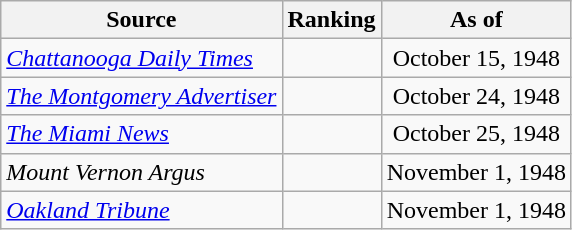<table class="wikitable nowrap" style="text-align:center">
<tr>
<th>Source</th>
<th>Ranking</th>
<th>As of</th>
</tr>
<tr>
<td align="left"><em><a href='#'>Chattanooga Daily Times</a></em></td>
<td></td>
<td>October 15, 1948</td>
</tr>
<tr>
<td align="left"><em><a href='#'>The Montgomery Advertiser</a></em></td>
<td></td>
<td>October 24, 1948</td>
</tr>
<tr>
<td align="left"><em><a href='#'>The Miami News</a></em></td>
<td></td>
<td>October 25, 1948</td>
</tr>
<tr>
<td align="left"><em>Mount Vernon Argus</em></td>
<td></td>
<td>November 1, 1948</td>
</tr>
<tr>
<td align="left"><em><a href='#'>Oakland Tribune</a></em></td>
<td></td>
<td>November 1, 1948</td>
</tr>
</table>
